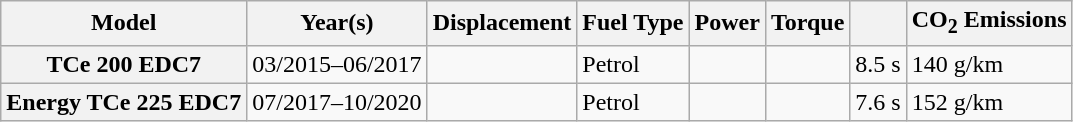<table class="wikitable sortable collapsible">
<tr>
<th>Model</th>
<th>Year(s)</th>
<th>Displacement</th>
<th>Fuel Type</th>
<th>Power</th>
<th>Torque</th>
<th></th>
<th>CO<sub>2</sub> Emissions</th>
</tr>
<tr>
<th>TCe 200 EDC7</th>
<td>03/2015–06/2017</td>
<td></td>
<td>Petrol</td>
<td></td>
<td></td>
<td>8.5 s</td>
<td>140 g/km</td>
</tr>
<tr>
<th>Energy TCe 225 EDC7</th>
<td>07/2017–10/2020</td>
<td></td>
<td>Petrol</td>
<td></td>
<td></td>
<td>7.6 s</td>
<td>152 g/km</td>
</tr>
</table>
